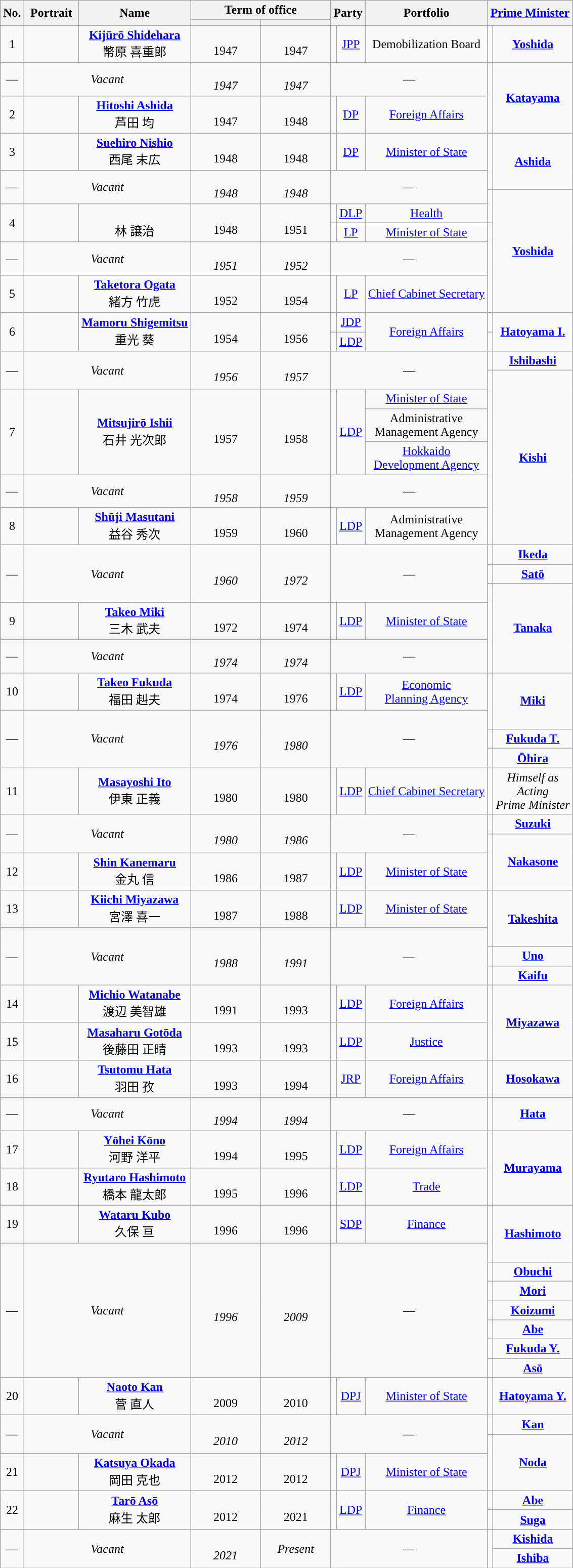<table class="wikitable" style="text-align:center; border:1px #aaf solid;">
<tr>
<th rowspan="2">No.</th>
<th rowspan="2">Portrait</th>
<th rowspan="2">Name<br></th>
<th colspan="2">Term of office</th>
<th colspan="2" rowspan="2">Party</th>
<th rowspan="2">Portfolio</th>
<th colspan="2" rowspan="2"><a href='#'>Prime Minister</a></th>
</tr>
<tr>
<th width="85"></th>
<th width="85"></th>
</tr>
<tr>
<td>1</td>
<td width="65"></td>
<td><strong><a href='#'>Kijūrō Shidehara</a></strong><br>幣原 喜重郎<br></td>
<td class="nowrap"><br>1947</td>
<td class="nowrap"><br>1947</td>
<td style="background:"></td>
<td><a href='#'>JPP</a></td>
<td>Demobilization Board</td>
<td style="background:"></td>
<td><strong><a href='#'>Yoshida</a></strong><br></td>
</tr>
<tr>
<td>—</td>
<td colspan="2"><em>Vacant</em></td>
<td><em><br>1947</em></td>
<td><em><br>1947</em></td>
<td colspan="3">—</td>
<td rowspan="2" style="background:"></td>
<td rowspan="2"><a href='#'><strong>Katayama</strong></a><br></td>
</tr>
<tr>
<td>2</td>
<td></td>
<td><strong><a href='#'>Hitoshi Ashida</a></strong><br>芦田 均<br></td>
<td><br>1947</td>
<td><br>1948</td>
<td style="background:"></td>
<td><a href='#'>DP</a></td>
<td><a href='#'>Foreign Affairs</a></td>
</tr>
<tr>
<td>3</td>
<td></td>
<td><strong><a href='#'>Suehiro Nishio</a></strong><br>西尾 末広<br></td>
<td><br>1948</td>
<td><br>1948</td>
<td style="background:"></td>
<td><a href='#'>DP</a></td>
<td><a href='#'>Minister of State</a></td>
<td rowspan="2" style="background:"></td>
<td rowspan="2"><a href='#'><strong>Ashida</strong></a><br></td>
</tr>
<tr style="height:25px;">
<td rowspan="2">—</td>
<td colspan="2" rowspan="2"><em>Vacant</em></td>
<td rowspan="2"><em><br>1948</em></td>
<td rowspan="2"><em><br>1948</em></td>
<td colspan="3" rowspan="2">—</td>
</tr>
<tr>
<td rowspan="2" style="background:"></td>
<td rowspan="6"><strong><a href='#'>Yoshida</a></strong><br></td>
</tr>
<tr>
<td rowspan="3">4</td>
<td rowspan="3"></td>
<td rowspan="3"><strong></strong><br>林 譲治<br></td>
<td rowspan="3"><br>1948</td>
<td rowspan="3"><br>1951</td>
<td style="background:"></td>
<td><a href='#'>DLP</a><br></td>
<td rowspan="2"><a href='#'>Health</a><br></td>
</tr>
<tr>
<td rowspan="2" style="background:"></td>
<td rowspan="2"><a href='#'>LP</a><br></td>
<td rowspan="4" style="background:"></td>
</tr>
<tr>
<td><a href='#'>Minister of State</a><br></td>
</tr>
<tr>
<td>—</td>
<td colspan="2"><em>Vacant</em></td>
<td><em><br>1951</em></td>
<td><em><br>1952</em></td>
<td colspan="3">—</td>
</tr>
<tr>
<td>5</td>
<td></td>
<td><strong><a href='#'>Taketora Ogata</a></strong><br>緒方 竹虎<br></td>
<td><br>1952</td>
<td><br>1954</td>
<td style="background:"></td>
<td><a href='#'>LP</a></td>
<td><a href='#'>Chief Cabinet Secretary</a></td>
</tr>
<tr>
<td rowspan="2">6</td>
<td rowspan="2"></td>
<td rowspan="2"><strong><a href='#'>Mamoru Shigemitsu</a></strong><br>重光 葵<br></td>
<td rowspan="2"><br>1954</td>
<td rowspan="2"><br>1956</td>
<td style="background:"></td>
<td><a href='#'>JDP</a><br></td>
<td rowspan="2"><a href='#'>Foreign Affairs</a></td>
<td style="background:"></td>
<td rowspan="2"><a href='#'><strong>Hatoyama I.</strong></a><br></td>
</tr>
<tr>
<td style="background:"></td>
<td><a href='#'>LDP</a><br></td>
<td style="background:"></td>
</tr>
<tr>
<td rowspan="2">—</td>
<td colspan="2" rowspan="2"><em>Vacant</em></td>
<td rowspan="2"><em><br>1956</em></td>
<td rowspan="2"><em><br>1957</em></td>
<td colspan="3" rowspan="2">—</td>
<td style="background:"></td>
<td><a href='#'><strong>Ishibashi</strong></a><br></td>
</tr>
<tr style="height:25px;">
<td rowspan="6" style="background:"></td>
<td rowspan="6"><a href='#'><strong>Kishi</strong></a><br></td>
</tr>
<tr>
<td rowspan="3">7</td>
<td rowspan="3"></td>
<td rowspan="3"><strong><a href='#'>Mitsujirō Ishii</a></strong><br>石井 光次郎<br></td>
<td rowspan="3"><br>1957</td>
<td rowspan="3"><br>1958</td>
<td rowspan="3" style="background:"></td>
<td rowspan="3"><a href='#'>LDP</a></td>
<td><a href='#'>Minister of State</a><br></td>
</tr>
<tr>
<td>Administrative<br>Management Agency<br></td>
</tr>
<tr>
<td><a href='#'>Hokkaido<br>Development Agency</a><br></td>
</tr>
<tr>
<td>—</td>
<td colspan="2"><em>Vacant</em></td>
<td><em><br>1958</em></td>
<td><em><br>1959</em></td>
<td colspan="3">—</td>
</tr>
<tr>
<td>8</td>
<td></td>
<td><strong><a href='#'>Shūji Masutani</a></strong><br>益谷 秀次<br></td>
<td><br>1959</td>
<td><br>1960</td>
<td style="background:"></td>
<td><a href='#'>LDP</a></td>
<td>Administrative<br>Management Agency</td>
</tr>
<tr>
<td rowspan="3">—</td>
<td colspan="2" rowspan="3"><em>Vacant</em></td>
<td rowspan="3"><em><br>1960</em></td>
<td rowspan="3"><em><br>1972</em></td>
<td colspan="3" rowspan="3">—</td>
<td style="background:"></td>
<td><a href='#'><strong>Ikeda</strong></a><br></td>
</tr>
<tr>
<td style="background:"></td>
<td><a href='#'><strong>Satō</strong></a><br></td>
</tr>
<tr style="height:25px;">
<td rowspan="3" style="background:"></td>
<td rowspan="3"><a href='#'><strong>Tanaka</strong></a><br></td>
</tr>
<tr>
<td>9</td>
<td></td>
<td><strong><a href='#'>Takeo Miki</a></strong><br>三木 武夫<br></td>
<td><br>1972</td>
<td><br>1974</td>
<td style="background:"></td>
<td><a href='#'>LDP</a></td>
<td><a href='#'>Minister of State</a></td>
</tr>
<tr>
<td>—</td>
<td colspan="2"><em>Vacant</em></td>
<td><em><br>1974</em></td>
<td><em><br>1974</em></td>
<td colspan="3">—</td>
</tr>
<tr>
<td>10</td>
<td></td>
<td><strong><a href='#'>Takeo Fukuda</a></strong><br>福田 赳夫<br></td>
<td><br>1974</td>
<td><br>1976</td>
<td style="background:"></td>
<td><a href='#'>LDP</a></td>
<td><a href='#'>Economic<br>Planning Agency</a></td>
<td rowspan="2" style="background:"></td>
<td rowspan="2"><a href='#'><strong>Miki</strong></a><br></td>
</tr>
<tr style="height:25px;">
<td rowspan="3">—</td>
<td colspan="2" rowspan="3"><em>Vacant</em></td>
<td rowspan="3"><em><br>1976</em></td>
<td rowspan="3"><em><br>1980</em></td>
<td colspan="3" rowspan="3">—</td>
</tr>
<tr>
<td style="background:"></td>
<td><a href='#'><strong>Fukuda T.</strong></a><br></td>
</tr>
<tr>
<td style="background:"></td>
<td><a href='#'><strong>Ōhira</strong></a><br></td>
</tr>
<tr>
<td>11</td>
<td></td>
<td><strong><a href='#'>Masayoshi Ito</a></strong><br>伊東 正義<br></td>
<td><br>1980</td>
<td><br>1980</td>
<td style="background:"></td>
<td><a href='#'>LDP</a></td>
<td><a href='#'>Chief Cabinet Secretary</a></td>
<td style="background:"></td>
<td><em>Himself as<br>Acting<br>Prime Minister</em></td>
</tr>
<tr>
<td rowspan="2">—</td>
<td colspan="2" rowspan="2"><em>Vacant</em></td>
<td rowspan="2"><em><br>1980</em></td>
<td rowspan="2"><em><br>1986</em></td>
<td colspan="3" rowspan="2">—</td>
<td style="background:"></td>
<td><a href='#'><strong>Suzuki</strong></a><br></td>
</tr>
<tr style="height:25px;">
<td rowspan="2" style="background:"></td>
<td rowspan="2"><a href='#'><strong>Nakasone</strong></a><br></td>
</tr>
<tr>
<td>12</td>
<td></td>
<td><strong><a href='#'>Shin Kanemaru</a></strong><br>金丸 信<br></td>
<td><br>1986</td>
<td><br>1987</td>
<td style="background:"></td>
<td><a href='#'>LDP</a></td>
<td><a href='#'>Minister of State</a></td>
</tr>
<tr>
<td>13</td>
<td></td>
<td><strong><a href='#'>Kiichi Miyazawa</a></strong><br>宮澤 喜一<br></td>
<td><br>1987</td>
<td><br>1988</td>
<td style="background:"></td>
<td><a href='#'>LDP</a></td>
<td><a href='#'>Minister of State</a></td>
<td rowspan="2" style="background:"></td>
<td rowspan="2"><a href='#'><strong>Takeshita</strong></a><br></td>
</tr>
<tr style="height:25px;">
<td rowspan="3">—</td>
<td colspan="2" rowspan="3"><em>Vacant</em></td>
<td rowspan="3"><em><br>1988</em></td>
<td rowspan="3"><em><br>1991</em></td>
<td colspan="3" rowspan="3">—</td>
</tr>
<tr>
<td style="background:"></td>
<td><a href='#'><strong>Uno</strong></a><br></td>
</tr>
<tr>
<td style="background:"></td>
<td><a href='#'><strong>Kaifu</strong></a><br></td>
</tr>
<tr>
<td>14</td>
<td></td>
<td><strong><a href='#'>Michio Watanabe</a></strong><br>渡辺 美智雄<br></td>
<td><br>1991</td>
<td><br>1993</td>
<td style="background:"></td>
<td><a href='#'>LDP</a></td>
<td><a href='#'>Foreign Affairs</a></td>
<td rowspan="2" style="background:"></td>
<td rowspan="2"><a href='#'><strong>Miyazawa</strong></a><br></td>
</tr>
<tr>
<td>15</td>
<td></td>
<td><strong><a href='#'>Masaharu Gotōda</a></strong><br>後藤田 正晴<br></td>
<td><br>1993</td>
<td><br>1993</td>
<td style="background:"></td>
<td><a href='#'>LDP</a></td>
<td><a href='#'>Justice</a></td>
</tr>
<tr>
<td>16</td>
<td></td>
<td><strong><a href='#'>Tsutomu Hata</a></strong><br>羽田 孜<br></td>
<td><br>1993</td>
<td><br>1994</td>
<td style="background:"></td>
<td><a href='#'>JRP</a></td>
<td><a href='#'>Foreign Affairs</a></td>
<td style="background:"></td>
<td><a href='#'><strong>Hosokawa</strong></a><br></td>
</tr>
<tr>
<td>—</td>
<td colspan="2"><em>Vacant</em></td>
<td><em><br>1994</em></td>
<td><em><br>1994</em></td>
<td colspan="3">—</td>
<td style="background:"></td>
<td><a href='#'><strong>Hata</strong></a><br></td>
</tr>
<tr>
<td>17</td>
<td></td>
<td><strong><a href='#'>Yōhei Kōno</a></strong><br>河野 洋平<br></td>
<td><br>1994</td>
<td><br>1995</td>
<td style="background:"></td>
<td><a href='#'>LDP</a></td>
<td><a href='#'>Foreign Affairs</a></td>
<td rowspan="2" style="background:"></td>
<td rowspan="2"><a href='#'><strong>Murayama</strong></a><br></td>
</tr>
<tr>
<td>18</td>
<td></td>
<td><strong><a href='#'>Ryutaro Hashimoto</a></strong><br>橋本 龍太郎<br></td>
<td><br>1995</td>
<td><br>1996</td>
<td style="background:"></td>
<td><a href='#'>LDP</a></td>
<td><a href='#'>Trade</a></td>
</tr>
<tr>
<td>19</td>
<td></td>
<td><strong><a href='#'>Wataru Kubo</a></strong><br>久保 亘<br></td>
<td><br>1996</td>
<td><br>1996</td>
<td style="background:"></td>
<td><a href='#'>SDP</a></td>
<td><a href='#'>Finance</a></td>
<td rowspan="2" style="background:"></td>
<td rowspan="2"><a href='#'><strong>Hashimoto</strong></a><br></td>
</tr>
<tr style="height:25px;">
<td rowspan="7">—</td>
<td colspan="2" rowspan="7"><em>Vacant</em></td>
<td rowspan="7"><em><br>1996</em></td>
<td rowspan="7"><em><br>2009</em></td>
<td colspan="3" rowspan="7">—</td>
</tr>
<tr>
<td style="background:"></td>
<td><a href='#'><strong>Obuchi</strong></a><br></td>
</tr>
<tr>
<td style="background:"></td>
<td><a href='#'><strong>Mori</strong></a><br></td>
</tr>
<tr>
<td style="background:"></td>
<td><a href='#'><strong>Koizumi</strong></a><br></td>
</tr>
<tr>
<td style="background:"></td>
<td><a href='#'><strong>Abe</strong></a><br></td>
</tr>
<tr>
<td style="background:"></td>
<td><a href='#'><strong>Fukuda Y.</strong></a><br></td>
</tr>
<tr>
<td style="background:"></td>
<td><a href='#'><strong>Asō</strong></a><br></td>
</tr>
<tr>
<td>20</td>
<td></td>
<td><strong><a href='#'>Naoto Kan</a></strong><br>菅 直人<br></td>
<td><br>2009</td>
<td><br>2010</td>
<td style="background:"></td>
<td><a href='#'>DPJ</a></td>
<td><a href='#'>Minister of State</a></td>
<td style="background:"></td>
<td><a href='#'><strong>Hatoyama Y.</strong></a><br></td>
</tr>
<tr>
<td rowspan="2">—</td>
<td colspan="2" rowspan="2"><em>Vacant</em></td>
<td rowspan="2"><em><br>2010</em></td>
<td rowspan="2"><em><br>2012</em></td>
<td colspan="3" rowspan="2">—</td>
<td style="background:"></td>
<td><a href='#'><strong>Kan</strong></a><br></td>
</tr>
<tr style="height:25px;">
<td rowspan="2" style="background:"></td>
<td rowspan="2"><a href='#'><strong>Noda</strong></a><br></td>
</tr>
<tr>
<td>21</td>
<td></td>
<td><strong><a href='#'>Katsuya Okada</a></strong><br>岡田 克也<br></td>
<td><br>2012</td>
<td><br>2012</td>
<td style="background:"></td>
<td><a href='#'>DPJ</a></td>
<td><a href='#'>Minister of State</a></td>
</tr>
<tr>
<td rowspan="2">22</td>
<td rowspan="2"></td>
<td rowspan="2"><strong><a href='#'>Tarō Asō</a></strong><br>麻生 太郎<br></td>
<td rowspan="2"><br>2012</td>
<td rowspan="2"><br>2021</td>
<td rowspan="2" style="background:"></td>
<td rowspan="2"><a href='#'>LDP</a></td>
<td rowspan="2"><a href='#'>Finance</a></td>
<td style="background:"></td>
<td><a href='#'><strong>Abe</strong></a><br></td>
</tr>
<tr>
<td style="background:"></td>
<td><a href='#'><strong>Suga</strong></a><br></td>
</tr>
<tr>
<td rowspan="2">—</td>
<td colspan="2" rowspan="2"><em>Vacant</em></td>
<td rowspan="2"><em><br>2021</em></td>
<td rowspan="2"><em>Present</em></td>
<td colspan="3" rowspan="2">—</td>
<td rowspan="2" style="background:"></td>
<td><a href='#'><strong>Kishida</strong></a><br></td>
</tr>
<tr>
<td><a href='#'><strong>Ishiba</strong></a><br></td>
</tr>
</table>
